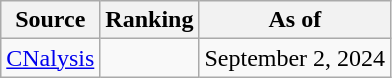<table class="wikitable" style="text-align:center">
<tr>
<th>Source</th>
<th>Ranking</th>
<th>As of</th>
</tr>
<tr>
<td align=left><a href='#'>CNalysis</a></td>
<td></td>
<td>September 2, 2024</td>
</tr>
</table>
